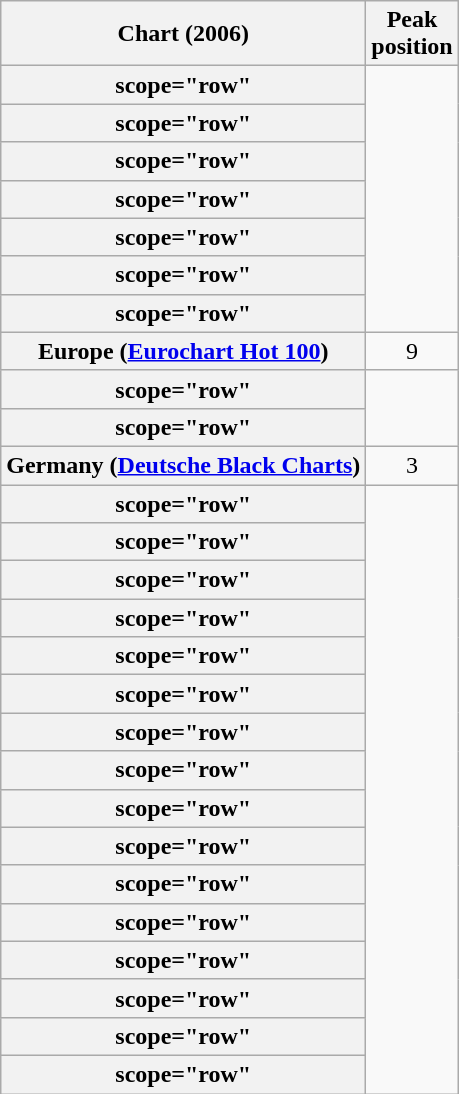<table class="wikitable sortable plainrowheaders" style="text-align:center">
<tr>
<th>Chart (2006)</th>
<th>Peak<br>position</th>
</tr>
<tr>
<th>scope="row" </th>
</tr>
<tr>
<th>scope="row" </th>
</tr>
<tr>
<th>scope="row" </th>
</tr>
<tr>
<th>scope="row" </th>
</tr>
<tr>
<th>scope="row" </th>
</tr>
<tr>
<th>scope="row" </th>
</tr>
<tr>
<th>scope="row" </th>
</tr>
<tr>
<th scope="row">Europe (<a href='#'>Eurochart Hot 100</a>)</th>
<td>9</td>
</tr>
<tr>
<th>scope="row" </th>
</tr>
<tr>
<th>scope="row" </th>
</tr>
<tr>
<th scope="row">Germany (<a href='#'>Deutsche Black Charts</a>)</th>
<td>3</td>
</tr>
<tr>
<th>scope="row" </th>
</tr>
<tr>
<th>scope="row" </th>
</tr>
<tr>
<th>scope="row" </th>
</tr>
<tr>
<th>scope="row" </th>
</tr>
<tr>
<th>scope="row" </th>
</tr>
<tr>
<th>scope="row" </th>
</tr>
<tr>
<th>scope="row" </th>
</tr>
<tr>
<th>scope="row" </th>
</tr>
<tr>
<th>scope="row" </th>
</tr>
<tr>
<th>scope="row" </th>
</tr>
<tr>
<th>scope="row" </th>
</tr>
<tr>
<th>scope="row" </th>
</tr>
<tr>
<th>scope="row" </th>
</tr>
<tr>
<th>scope="row" </th>
</tr>
<tr>
<th>scope="row" </th>
</tr>
<tr>
<th>scope="row" </th>
</tr>
</table>
